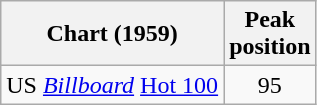<table class="wikitable">
<tr>
<th>Chart (1959)</th>
<th>Peak<br>position</th>
</tr>
<tr>
<td>US <em><a href='#'>Billboard</a></em> <a href='#'>Hot 100</a></td>
<td style="text-align:center;">95</td>
</tr>
</table>
